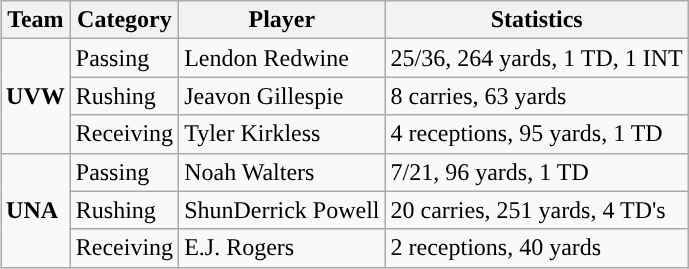<table class="wikitable" style="float: right;">
<tr>
<th>Team</th>
<th>Category</th>
<th>Player</th>
<th>Statistics</th>
</tr>
<tr>
<td rowspan=3><strong>UVW</strong></td>
<td>Passing</td>
<td>Lendon Redwine</td>
<td>25/36, 264 yards, 1 TD, 1 INT</td>
</tr>
<tr>
<td>Rushing</td>
<td>Jeavon Gillespie</td>
<td>8 carries, 63 yards</td>
</tr>
<tr>
<td>Receiving</td>
<td>Tyler Kirkless</td>
<td>4 receptions, 95 yards, 1 TD</td>
</tr>
<tr>
<td rowspan=3><strong>UNA</strong></td>
<td>Passing</td>
<td>Noah Walters</td>
<td>7/21, 96 yards, 1 TD</td>
</tr>
<tr>
<td>Rushing</td>
<td>ShunDerrick Powell</td>
<td>20 carries, 251 yards, 4 TD's</td>
</tr>
<tr>
<td>Receiving</td>
<td>E.J. Rogers</td>
<td>2 receptions, 40 yards</td>
</tr>
</table>
